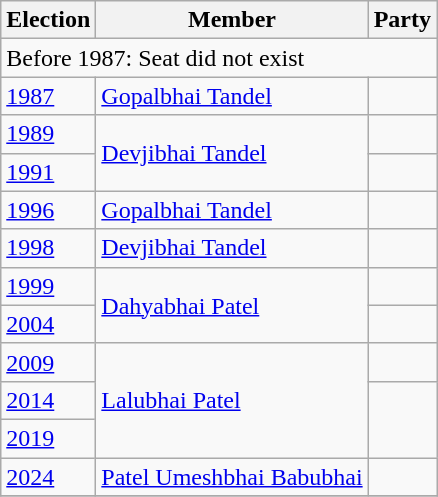<table class="wikitable">
<tr>
<th>Election</th>
<th>Member</th>
<th colspan="2">Party</th>
</tr>
<tr>
<td colspan=4>Before 1987: Seat did not exist</td>
</tr>
<tr>
<td><a href='#'>1987</a> </td>
<td><a href='#'>Gopalbhai Tandel</a></td>
<td></td>
</tr>
<tr>
<td><a href='#'>1989</a></td>
<td rowspan="2"><a href='#'>Devjibhai Tandel</a></td>
<td></td>
</tr>
<tr>
<td><a href='#'>1991</a></td>
</tr>
<tr>
<td><a href='#'>1996</a></td>
<td><a href='#'>Gopalbhai Tandel</a></td>
<td></td>
</tr>
<tr>
<td><a href='#'>1998</a></td>
<td><a href='#'>Devjibhai Tandel</a></td>
<td></td>
</tr>
<tr>
<td><a href='#'>1999</a></td>
<td rowspan="2"><a href='#'>Dahyabhai Patel</a></td>
<td></td>
</tr>
<tr>
<td><a href='#'>2004</a></td>
</tr>
<tr>
<td><a href='#'>2009</a></td>
<td rowspan="3"><a href='#'>Lalubhai Patel</a></td>
<td></td>
</tr>
<tr>
<td><a href='#'>2014</a></td>
</tr>
<tr>
<td><a href='#'>2019</a></td>
</tr>
<tr>
<td><a href='#'>2024</a></td>
<td><a href='#'>Patel Umeshbhai Babubhai</a></td>
<td></td>
</tr>
<tr>
</tr>
</table>
